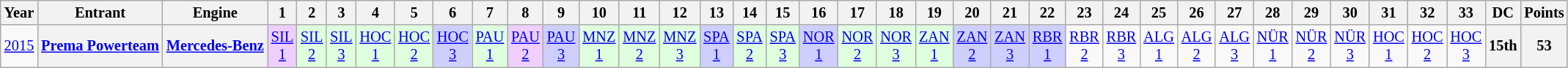<table class="wikitable" style="text-align:center; font-size:85%">
<tr>
<th>Year</th>
<th>Entrant</th>
<th>Engine</th>
<th>1</th>
<th>2</th>
<th>3</th>
<th>4</th>
<th>5</th>
<th>6</th>
<th>7</th>
<th>8</th>
<th>9</th>
<th>10</th>
<th>11</th>
<th>12</th>
<th>13</th>
<th>14</th>
<th>15</th>
<th>16</th>
<th>17</th>
<th>18</th>
<th>19</th>
<th>20</th>
<th>21</th>
<th>22</th>
<th>23</th>
<th>24</th>
<th>25</th>
<th>26</th>
<th>27</th>
<th>28</th>
<th>29</th>
<th>30</th>
<th>31</th>
<th>32</th>
<th>33</th>
<th>DC</th>
<th>Points</th>
</tr>
<tr>
<td><a href='#'>2015</a></td>
<th nowrap><a href='#'>Prema Powerteam</a></th>
<th nowrap><a href='#'>Mercedes-Benz</a></th>
<td style="background:#EFCFFF;"><a href='#'>SIL<br>1</a><br></td>
<td style="background:#DFFFDF;"><a href='#'>SIL<br>2</a><br></td>
<td style="background:#DFFFDF;"><a href='#'>SIL<br>3</a><br></td>
<td style="background:#DFFFDF;"><a href='#'>HOC<br>1</a><br></td>
<td style="background:#DFFFDF;"><a href='#'>HOC<br>2</a><br></td>
<td style="background:#CFCFFF;"><a href='#'>HOC<br>3</a><br></td>
<td style="background:#DFFFDF;"><a href='#'>PAU<br>1</a><br></td>
<td style="background:#EFCFFF;"><a href='#'>PAU<br>2</a><br></td>
<td style="background:#CFCFFF;"><a href='#'>PAU<br>3</a><br></td>
<td style="background:#DFFFDF;"><a href='#'>MNZ<br>1</a><br></td>
<td style="background:#DFFFDF;"><a href='#'>MNZ<br>2</a><br></td>
<td style="background:#DFFFDF;"><a href='#'>MNZ<br>3</a><br></td>
<td style="background:#CFCFFF;"><a href='#'>SPA<br>1</a><br></td>
<td style="background:#DFFFDF;"><a href='#'>SPA<br>2</a><br></td>
<td style="background:#DFFFDF;"><a href='#'>SPA<br>3</a><br></td>
<td style="background:#CFCFFF;"><a href='#'>NOR<br>1</a><br></td>
<td style="background:#DFFFDF;"><a href='#'>NOR<br>2</a><br></td>
<td style="background:#DFFFDF;"><a href='#'>NOR<br>3</a><br></td>
<td style="background:#DFFFDF;"><a href='#'>ZAN<br>1</a><br></td>
<td style="background:#CFCFFF;"><a href='#'>ZAN<br>2</a><br></td>
<td style="background:#CFCFFF;"><a href='#'>ZAN<br>3</a><br></td>
<td style="background:#CFCFFF;"><a href='#'>RBR<br>1</a><br></td>
<td><a href='#'>RBR<br>2</a><br></td>
<td><a href='#'>RBR<br>3</a><br></td>
<td><a href='#'>ALG<br>1</a><br></td>
<td><a href='#'>ALG<br>2</a><br></td>
<td><a href='#'>ALG<br>3</a><br></td>
<td><a href='#'>NÜR<br>1</a><br></td>
<td><a href='#'>NÜR<br>2</a><br></td>
<td><a href='#'>NÜR<br>3</a><br></td>
<td><a href='#'>HOC<br>1</a><br></td>
<td><a href='#'>HOC<br>2</a><br></td>
<td><a href='#'>HOC<br>3</a><br></td>
<th>15th</th>
<th>53</th>
</tr>
</table>
